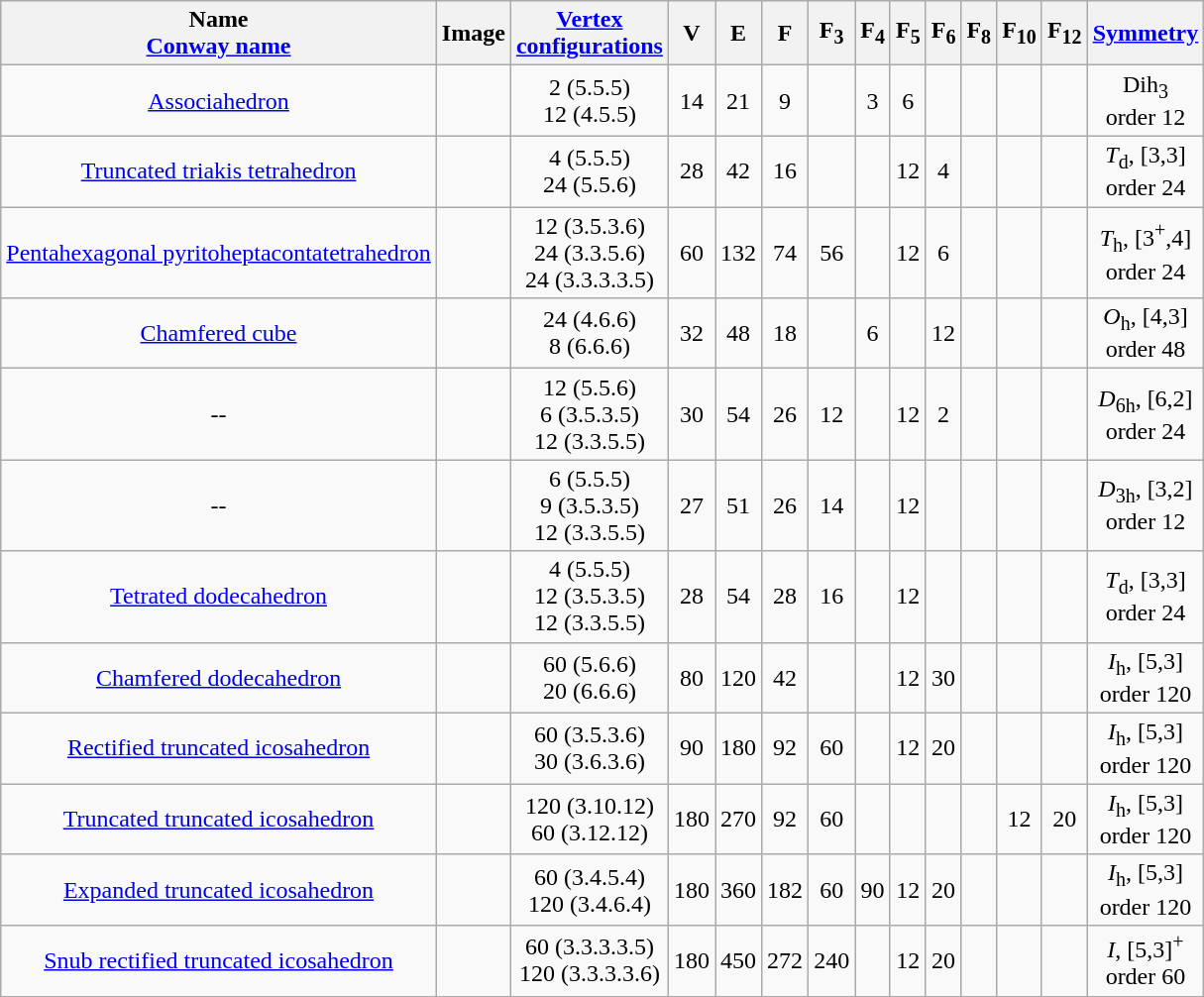<table class="wikitable sortable">
<tr>
<th>Name<br><a href='#'>Conway name</a></th>
<th>Image</th>
<th><a href='#'>Vertex<br>configurations</a></th>
<th>V</th>
<th>E</th>
<th>F</th>
<th>F<sub>3</sub></th>
<th>F<sub>4</sub></th>
<th>F<sub>5</sub></th>
<th>F<sub>6</sub></th>
<th>F<sub>8</sub></th>
<th>F<sub>10</sub></th>
<th>F<sub>12</sub></th>
<th><a href='#'>Symmetry</a></th>
</tr>
<tr align=center>
<td><a href='#'>Associahedron</a><br></td>
<td></td>
<td>2 (5.5.5)<br>12 (4.5.5)</td>
<td>14</td>
<td>21</td>
<td>9</td>
<td></td>
<td>3</td>
<td>6</td>
<td></td>
<td></td>
<td></td>
<td></td>
<td>Dih<sub>3</sub><br>order 12</td>
</tr>
<tr align=center>
<td><a href='#'>Truncated triakis tetrahedron</a><br></td>
<td></td>
<td>4 (5.5.5)<br>24 (5.5.6)</td>
<td>28</td>
<td>42</td>
<td>16</td>
<td> </td>
<td> </td>
<td>12</td>
<td>4</td>
<td> </td>
<td> </td>
<td> </td>
<td><em>T</em><sub>d</sub>, [3,3]<br>order 24</td>
</tr>
<tr align=center>
<td><a href='#'>Pentahexagonal pyritoheptacontatetrahedron</a></td>
<td></td>
<td>12 (3.5.3.6)<br>24 (3.3.5.6)<br>24 (3.3.3.3.5)</td>
<td>60</td>
<td>132</td>
<td>74</td>
<td>56</td>
<td></td>
<td>12</td>
<td>6</td>
<td></td>
<td></td>
<td></td>
<td><em>T</em><sub>h</sub>, [3<sup>+</sup>,4]<br>order 24</td>
</tr>
<tr align=center>
<td><a href='#'>Chamfered cube</a><br></td>
<td></td>
<td>24 (4.6.6)<br>8 (6.6.6)</td>
<td>32</td>
<td>48</td>
<td>18</td>
<td> </td>
<td>6</td>
<td> </td>
<td>12</td>
<td> </td>
<td> </td>
<td> </td>
<td><em>O</em><sub>h</sub>, [4,3]<br>order 48</td>
</tr>
<tr align=center>
<td>--</td>
<td></td>
<td>12 (5.5.6)<br>6 (3.5.3.5)<br>12 (3.3.5.5)</td>
<td>30</td>
<td>54</td>
<td>26</td>
<td>12</td>
<td> </td>
<td>12</td>
<td>2</td>
<td> </td>
<td> </td>
<td> </td>
<td><em>D</em><sub>6h</sub>, [6,2]<br>order 24</td>
</tr>
<tr align=center>
<td>--</td>
<td></td>
<td>6 (5.5.5)<br>9 (3.5.3.5)<br>12 (3.3.5.5)</td>
<td>27</td>
<td>51</td>
<td>26</td>
<td>14</td>
<td> </td>
<td>12</td>
<td> </td>
<td> </td>
<td> </td>
<td> </td>
<td><em>D</em><sub>3h</sub>, [3,2]<br>order 12</td>
</tr>
<tr align=center>
<td><a href='#'>Tetrated dodecahedron</a></td>
<td></td>
<td>4 (5.5.5)<br>12 (3.5.3.5)<br>12 (3.3.5.5)</td>
<td>28</td>
<td>54</td>
<td>28</td>
<td>16</td>
<td> </td>
<td>12</td>
<td> </td>
<td> </td>
<td> </td>
<td> </td>
<td><em>T</em><sub>d</sub>, [3,3]<br>order 24</td>
</tr>
<tr align=center>
<td><a href='#'>Chamfered dodecahedron</a><br></td>
<td></td>
<td>60 (5.6.6)<br>20 (6.6.6)</td>
<td>80</td>
<td>120</td>
<td>42</td>
<td> </td>
<td> </td>
<td>12</td>
<td>30</td>
<td> </td>
<td> </td>
<td> </td>
<td><em>I</em><sub>h</sub>, [5,3]<br>order 120</td>
</tr>
<tr align=center>
<td><a href='#'>Rectified truncated icosahedron</a><br></td>
<td></td>
<td>60 (3.5.3.6)<br>30 (3.6.3.6)</td>
<td>90</td>
<td>180</td>
<td>92</td>
<td>60</td>
<td> </td>
<td>12</td>
<td>20</td>
<td> </td>
<td> </td>
<td> </td>
<td><em>I</em><sub>h</sub>, [5,3]<br>order 120</td>
</tr>
<tr align=center>
<td><a href='#'>Truncated truncated icosahedron</a><br></td>
<td></td>
<td>120 (3.10.12)<br>60 (3.12.12)</td>
<td>180</td>
<td>270</td>
<td>92</td>
<td>60</td>
<td> </td>
<td> </td>
<td> </td>
<td> </td>
<td>12</td>
<td>20</td>
<td><em>I</em><sub>h</sub>, [5,3]<br>order 120</td>
</tr>
<tr align=center>
<td><a href='#'>Expanded truncated icosahedron</a><br></td>
<td></td>
<td>60 (3.4.5.4)<br>120 (3.4.6.4)</td>
<td>180</td>
<td>360</td>
<td>182</td>
<td>60</td>
<td>90</td>
<td>12</td>
<td>20</td>
<td> </td>
<td> </td>
<td> </td>
<td><em>I</em><sub>h</sub>, [5,3]<br>order 120</td>
</tr>
<tr align=center>
<td><a href='#'>Snub rectified truncated icosahedron</a><br></td>
<td></td>
<td>60 (3.3.3.3.5)<br>120 (3.3.3.3.6)</td>
<td>180</td>
<td>450</td>
<td>272</td>
<td>240</td>
<td> </td>
<td>12</td>
<td>20</td>
<td> </td>
<td> </td>
<td> </td>
<td><em>I</em>, [5,3]<sup>+</sup><br>order 60</td>
</tr>
</table>
